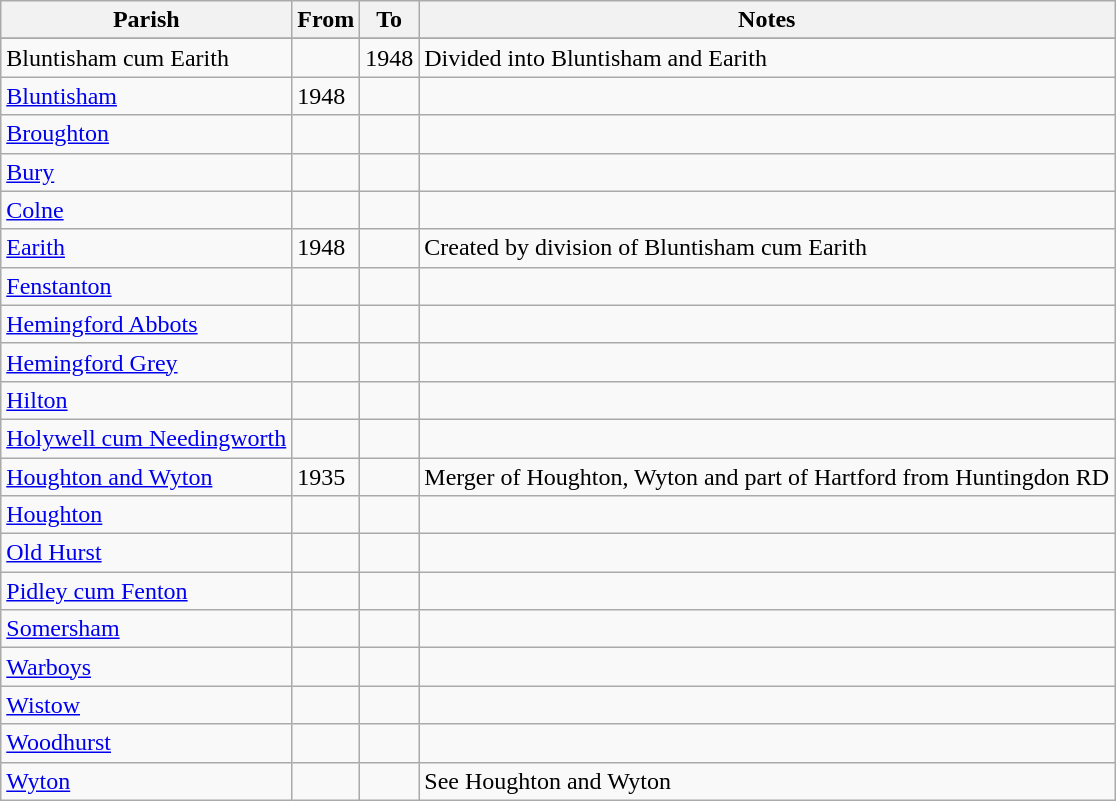<table class="wikitable">
<tr>
<th>Parish</th>
<th>From</th>
<th>To</th>
<th>Notes</th>
</tr>
<tr>
</tr>
<tr>
<td>Bluntisham cum Earith</td>
<td></td>
<td>1948</td>
<td>Divided into Bluntisham and Earith</td>
</tr>
<tr>
<td><a href='#'>Bluntisham</a></td>
<td>1948</td>
<td></td>
<td></td>
</tr>
<tr>
<td><a href='#'>Broughton</a></td>
<td></td>
<td></td>
<td></td>
</tr>
<tr>
<td><a href='#'>Bury</a></td>
<td></td>
<td></td>
<td></td>
</tr>
<tr>
<td><a href='#'>Colne</a></td>
<td></td>
<td></td>
<td></td>
</tr>
<tr>
<td><a href='#'>Earith</a></td>
<td>1948</td>
<td></td>
<td>Created by division of Bluntisham cum Earith</td>
</tr>
<tr>
<td><a href='#'>Fenstanton</a></td>
<td></td>
<td></td>
<td></td>
</tr>
<tr>
<td><a href='#'>Hemingford Abbots</a></td>
<td></td>
<td></td>
<td></td>
</tr>
<tr>
<td><a href='#'>Hemingford Grey</a></td>
<td></td>
<td></td>
<td></td>
</tr>
<tr>
<td><a href='#'>Hilton</a></td>
<td></td>
<td></td>
<td></td>
</tr>
<tr>
<td><a href='#'>Holywell cum Needingworth</a></td>
<td></td>
<td></td>
<td></td>
</tr>
<tr>
<td><a href='#'>Houghton and Wyton</a></td>
<td>1935</td>
<td></td>
<td>Merger of Houghton, Wyton and part of Hartford from Huntingdon RD</td>
</tr>
<tr>
<td><a href='#'>Houghton</a></td>
<td></td>
<td></td>
<td></td>
</tr>
<tr>
<td><a href='#'>Old Hurst</a></td>
<td></td>
<td></td>
<td></td>
</tr>
<tr>
<td><a href='#'>Pidley cum Fenton</a></td>
<td></td>
<td></td>
<td></td>
</tr>
<tr>
<td><a href='#'>Somersham</a></td>
<td></td>
<td></td>
<td></td>
</tr>
<tr>
<td><a href='#'>Warboys</a></td>
<td></td>
<td></td>
<td></td>
</tr>
<tr>
<td><a href='#'>Wistow</a></td>
<td></td>
<td></td>
<td></td>
</tr>
<tr>
<td><a href='#'>Woodhurst</a></td>
<td></td>
<td></td>
<td></td>
</tr>
<tr>
<td><a href='#'>Wyton</a></td>
<td></td>
<td></td>
<td>See Houghton and Wyton</td>
</tr>
</table>
